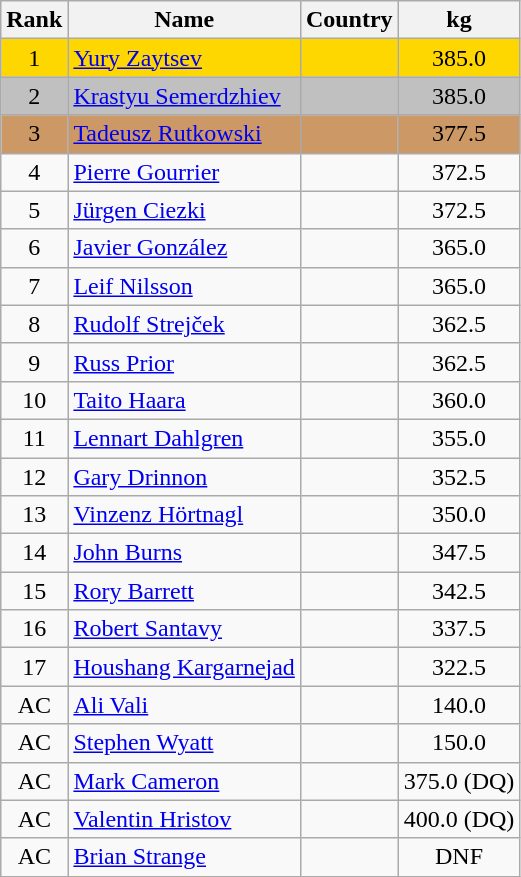<table class="wikitable sortable" style="text-align:center">
<tr>
<th>Rank</th>
<th>Name</th>
<th>Country</th>
<th>kg</th>
</tr>
<tr bgcolor=gold>
<td>1</td>
<td align="left"><a href='#'>Yury Zaytsev</a></td>
<td align="left"></td>
<td>385.0</td>
</tr>
<tr bgcolor=silver>
<td>2</td>
<td align="left"><a href='#'>Krastyu Semerdzhiev</a></td>
<td align="left"></td>
<td>385.0</td>
</tr>
<tr bgcolor=#CC9966>
<td>3</td>
<td align="left"><a href='#'>Tadeusz Rutkowski</a></td>
<td align="left"></td>
<td>377.5</td>
</tr>
<tr>
<td>4</td>
<td align="left"><a href='#'>Pierre Gourrier</a></td>
<td align="left"></td>
<td>372.5</td>
</tr>
<tr>
<td>5</td>
<td align="left"><a href='#'>Jürgen Ciezki</a></td>
<td align="left"></td>
<td>372.5</td>
</tr>
<tr>
<td>6</td>
<td align="left"><a href='#'>Javier González</a></td>
<td align="left"></td>
<td>365.0</td>
</tr>
<tr>
<td>7</td>
<td align="left"><a href='#'>Leif Nilsson</a></td>
<td align="left"></td>
<td>365.0</td>
</tr>
<tr>
<td>8</td>
<td align="left"><a href='#'>Rudolf Strejček</a></td>
<td align="left"></td>
<td>362.5</td>
</tr>
<tr>
<td>9</td>
<td align="left"><a href='#'>Russ Prior</a></td>
<td align="left"></td>
<td>362.5</td>
</tr>
<tr>
<td>10</td>
<td align="left"><a href='#'>Taito Haara</a></td>
<td align="left"></td>
<td>360.0</td>
</tr>
<tr>
<td>11</td>
<td align="left"><a href='#'>Lennart Dahlgren</a></td>
<td align="left"></td>
<td>355.0</td>
</tr>
<tr>
<td>12</td>
<td align="left"><a href='#'>Gary Drinnon</a></td>
<td align="left"></td>
<td>352.5</td>
</tr>
<tr>
<td>13</td>
<td align="left"><a href='#'>Vinzenz Hörtnagl</a></td>
<td align="left"></td>
<td>350.0</td>
</tr>
<tr>
<td>14</td>
<td align="left"><a href='#'>John Burns</a></td>
<td align="left"></td>
<td>347.5</td>
</tr>
<tr>
<td>15</td>
<td align="left"><a href='#'>Rory Barrett</a></td>
<td align="left"></td>
<td>342.5</td>
</tr>
<tr>
<td>16</td>
<td align="left"><a href='#'>Robert Santavy</a></td>
<td align="left"></td>
<td>337.5</td>
</tr>
<tr>
<td>17</td>
<td align="left"><a href='#'>Houshang Kargarnejad</a></td>
<td align="left"></td>
<td>322.5</td>
</tr>
<tr>
<td>AC</td>
<td align="left"><a href='#'>Ali Vali</a></td>
<td align="left"></td>
<td>140.0</td>
</tr>
<tr>
<td>AC</td>
<td align="left"><a href='#'>Stephen Wyatt</a></td>
<td align="left"></td>
<td>150.0</td>
</tr>
<tr>
<td>AC</td>
<td align="left"><a href='#'>Mark Cameron</a></td>
<td align="left"></td>
<td>375.0 (DQ)</td>
</tr>
<tr>
<td>AC</td>
<td align="left"><a href='#'>Valentin Hristov</a></td>
<td align="left"></td>
<td>400.0 (DQ)</td>
</tr>
<tr>
<td>AC</td>
<td align="left"><a href='#'>Brian Strange</a></td>
<td align="left"></td>
<td>DNF</td>
</tr>
</table>
